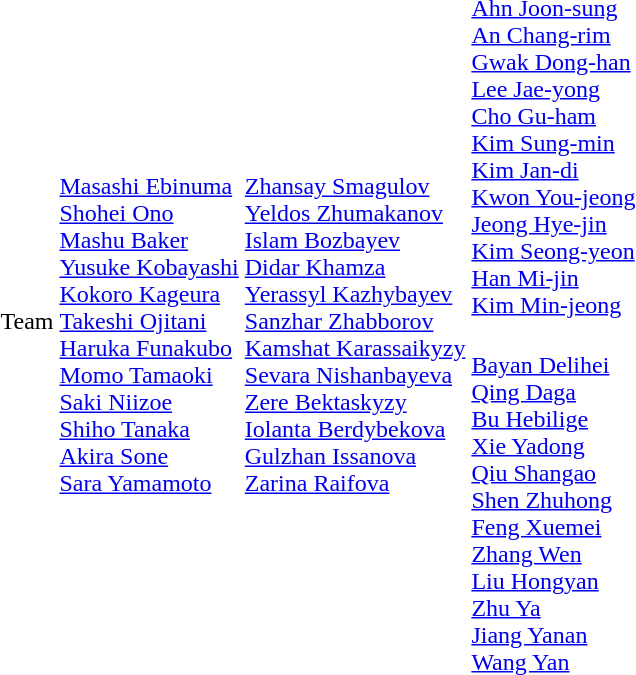<table>
<tr>
<td rowspan=2>Team<br></td>
<td rowspan=2><br><a href='#'>Masashi Ebinuma</a><br><a href='#'>Shohei Ono</a><br><a href='#'>Mashu Baker</a><br><a href='#'>Yusuke Kobayashi</a><br><a href='#'>Kokoro Kageura</a><br><a href='#'>Takeshi Ojitani</a><br><a href='#'>Haruka Funakubo</a><br><a href='#'>Momo Tamaoki</a><br><a href='#'>Saki Niizoe</a><br><a href='#'>Shiho Tanaka</a><br><a href='#'>Akira Sone</a><br><a href='#'>Sara Yamamoto</a></td>
<td rowspan=2><br><a href='#'>Zhansay Smagulov</a><br><a href='#'>Yeldos Zhumakanov</a><br><a href='#'>Islam Bozbayev</a><br><a href='#'>Didar Khamza</a><br><a href='#'>Yerassyl Kazhybayev</a><br><a href='#'>Sanzhar Zhabborov</a><br><a href='#'>Kamshat Karassaikyzy</a><br><a href='#'>Sevara Nishanbayeva</a><br><a href='#'>Zere Bektaskyzy</a><br><a href='#'>Iolanta Berdybekova</a><br><a href='#'>Gulzhan Issanova</a><br><a href='#'>Zarina Raifova</a></td>
<td><br><a href='#'>Ahn Joon-sung</a><br><a href='#'>An Chang-rim</a><br><a href='#'>Gwak Dong-han</a><br><a href='#'>Lee Jae-yong</a><br><a href='#'>Cho Gu-ham</a><br><a href='#'>Kim Sung-min</a><br><a href='#'>Kim Jan-di</a><br><a href='#'>Kwon You-jeong</a><br><a href='#'>Jeong Hye-jin</a><br><a href='#'>Kim Seong-yeon</a><br><a href='#'>Han Mi-jin</a><br><a href='#'>Kim Min-jeong</a></td>
</tr>
<tr>
<td><br><a href='#'>Bayan Delihei</a><br><a href='#'>Qing Daga</a><br><a href='#'>Bu Hebilige</a><br><a href='#'>Xie Yadong</a><br><a href='#'>Qiu Shangao</a><br><a href='#'>Shen Zhuhong</a><br><a href='#'>Feng Xuemei</a><br><a href='#'>Zhang Wen</a><br><a href='#'>Liu Hongyan</a><br><a href='#'>Zhu Ya</a><br><a href='#'>Jiang Yanan</a><br><a href='#'>Wang Yan</a></td>
</tr>
</table>
